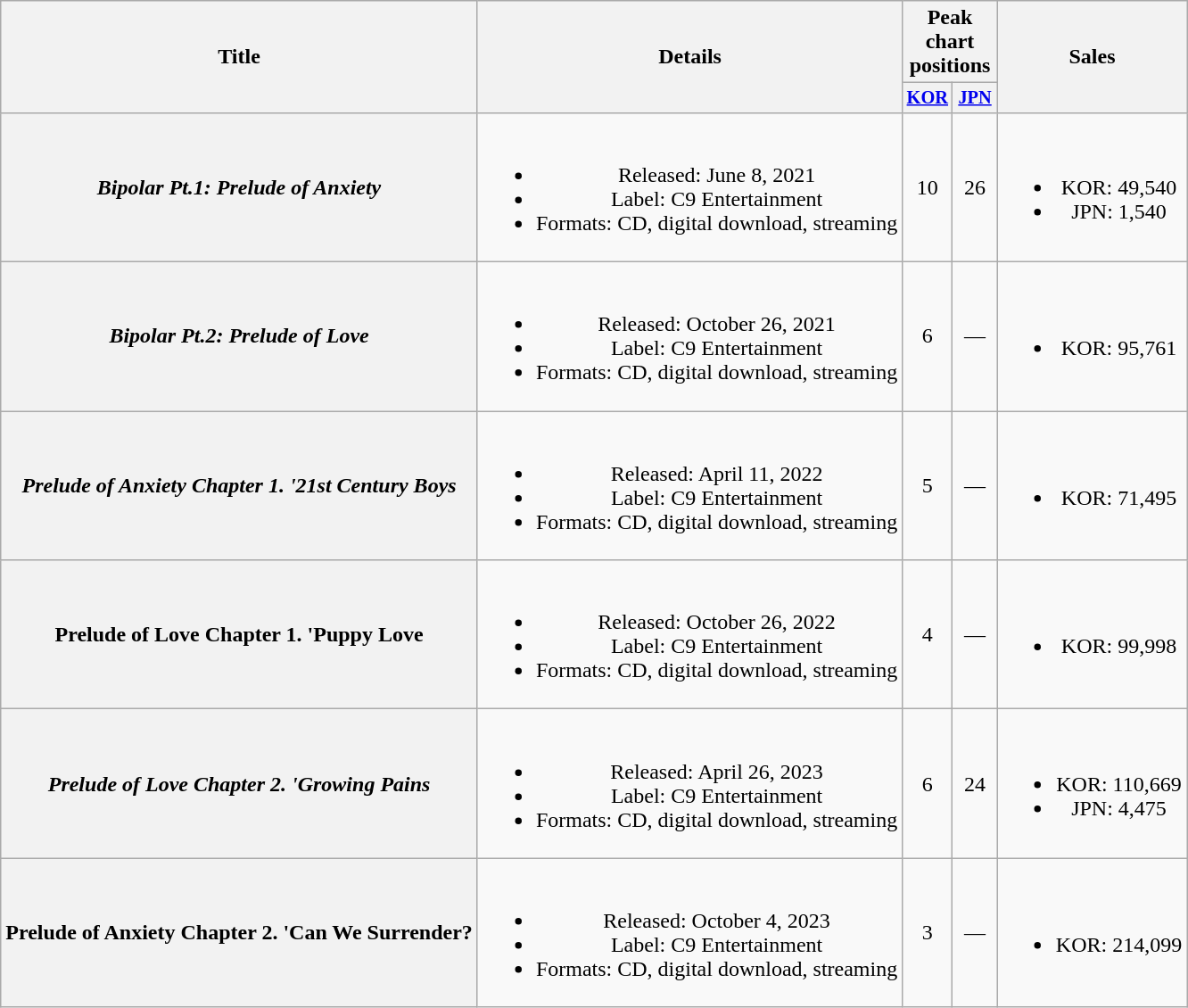<table class="wikitable plainrowheaders" style="text-align:center">
<tr>
<th scope="col" rowspan="2">Title</th>
<th scope="col" rowspan="2">Details</th>
<th scope="col" colspan="2">Peak chart positions</th>
<th scope="col" rowspan="2">Sales</th>
</tr>
<tr>
<th scope="col" style="font-size:85%; width:2em"><a href='#'>KOR</a><br></th>
<th scope="col" style="font-size:85%; width:2em"><a href='#'>JPN</a><br></th>
</tr>
<tr>
<th scope="row"><em>Bipolar Pt.1: Prelude of Anxiety</em></th>
<td><br><ul><li>Released: June 8, 2021</li><li>Label: C9 Entertainment</li><li>Formats: CD, digital download, streaming</li></ul></td>
<td>10</td>
<td>26</td>
<td><br><ul><li>KOR: 49,540</li><li>JPN: 1,540</li></ul></td>
</tr>
<tr>
<th scope="row"><em>Bipolar Pt.2: Prelude of Love</em></th>
<td><br><ul><li>Released: October 26, 2021</li><li>Label: C9 Entertainment</li><li>Formats: CD, digital download, streaming</li></ul></td>
<td>6</td>
<td>—</td>
<td><br><ul><li>KOR: 95,761</li></ul></td>
</tr>
<tr>
<th scope="row"><em>Prelude of Anxiety Chapter 1. '21st Century Boys<strong></th>
<td><br><ul><li>Released: April 11, 2022</li><li>Label: C9 Entertainment</li><li>Formats: CD, digital download, streaming</li></ul></td>
<td>5</td>
<td>—</td>
<td><br><ul><li>KOR: 71,495</li></ul></td>
</tr>
<tr>
<th scope="row"></em>Prelude of Love Chapter 1. 'Puppy Love</strong></th>
<td><br><ul><li>Released: October 26, 2022</li><li>Label: C9 Entertainment</li><li>Formats: CD, digital download, streaming</li></ul></td>
<td>4</td>
<td>—</td>
<td><br><ul><li>KOR: 99,998</li></ul></td>
</tr>
<tr>
<th scope="row"><em>Prelude of Love Chapter 2. 'Growing Pains<strong></th>
<td><br><ul><li>Released: April 26, 2023</li><li>Label: C9 Entertainment</li><li>Formats: CD, digital download, streaming</li></ul></td>
<td>6</td>
<td>24</td>
<td><br><ul><li>KOR: 110,669</li><li>JPN: 4,475</li></ul></td>
</tr>
<tr>
<th scope="row"></em>Prelude of Anxiety Chapter 2. 'Can We Surrender?</strong></th>
<td><br><ul><li>Released: October 4, 2023</li><li>Label: C9 Entertainment</li><li>Formats: CD, digital download, streaming</li></ul></td>
<td>3</td>
<td>—</td>
<td><br><ul><li>KOR: 214,099</li></ul></td>
</tr>
</table>
